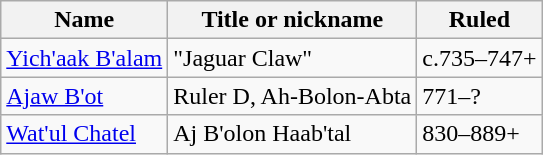<table class="wikitable">
<tr>
<th><strong>Name</strong></th>
<th><strong>Title or nickname</strong></th>
<th><strong>Ruled</strong></th>
</tr>
<tr>
<td><a href='#'>Yich'aak B'alam</a></td>
<td>"Jaguar Claw"</td>
<td>c.735–747+</td>
</tr>
<tr>
<td><a href='#'>Ajaw B'ot</a></td>
<td>Ruler D, Ah-Bolon-Abta</td>
<td>771–?</td>
</tr>
<tr>
<td><a href='#'>Wat'ul Chatel</a></td>
<td>Aj B'olon Haab'tal</td>
<td>830–889+</td>
</tr>
</table>
